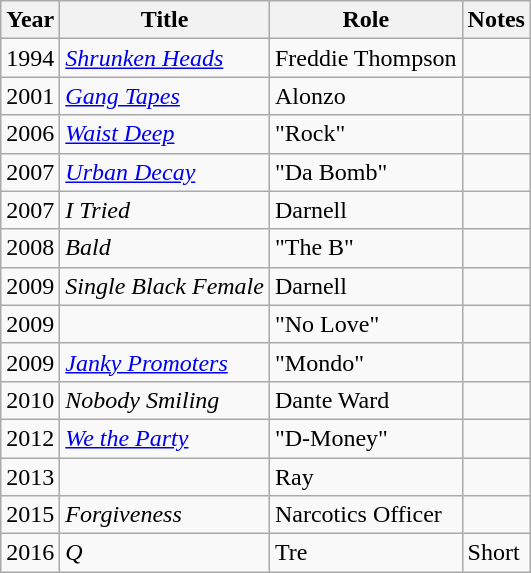<table class="wikitable sortable">
<tr>
<th>Year</th>
<th>Title</th>
<th>Role</th>
<th class="unsortable">Notes</th>
</tr>
<tr>
<td>1994</td>
<td><em><a href='#'>Shrunken Heads</a></em></td>
<td>Freddie Thompson</td>
<td></td>
</tr>
<tr>
<td>2001</td>
<td><em><a href='#'>Gang Tapes</a></em></td>
<td>Alonzo</td>
<td></td>
</tr>
<tr>
<td>2006</td>
<td><em><a href='#'>Waist Deep</a></em></td>
<td>"Rock"</td>
<td></td>
</tr>
<tr>
<td>2007</td>
<td><em><a href='#'>Urban Decay</a></em></td>
<td>"Da Bomb"</td>
<td></td>
</tr>
<tr>
<td>2007</td>
<td><em>I Tried</em></td>
<td>Darnell</td>
<td></td>
</tr>
<tr>
<td>2008</td>
<td><em>Bald</em></td>
<td>"The B"</td>
<td></td>
</tr>
<tr>
<td>2009</td>
<td><em>Single Black Female</em></td>
<td>Darnell</td>
<td></td>
</tr>
<tr>
<td>2009</td>
<td><em></em></td>
<td>"No Love"</td>
<td></td>
</tr>
<tr>
<td>2009</td>
<td><em><a href='#'>Janky Promoters</a></em></td>
<td>"Mondo"</td>
<td></td>
</tr>
<tr>
<td>2010</td>
<td><em>Nobody Smiling</em></td>
<td>Dante Ward</td>
<td></td>
</tr>
<tr>
<td>2012</td>
<td><em><a href='#'>We the Party</a></em></td>
<td>"D-Money"</td>
<td></td>
</tr>
<tr>
<td>2013</td>
<td><em></em></td>
<td>Ray</td>
<td></td>
</tr>
<tr>
<td>2015</td>
<td><em>Forgiveness</em></td>
<td>Narcotics Officer</td>
<td></td>
</tr>
<tr>
<td>2016</td>
<td><em>Q</em></td>
<td>Tre</td>
<td>Short</td>
</tr>
</table>
